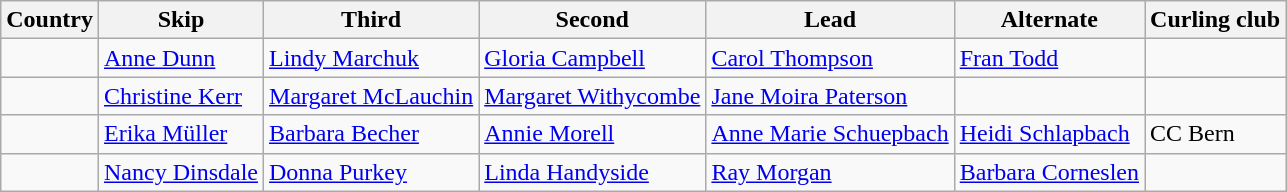<table class="wikitable">
<tr>
<th>Country</th>
<th>Skip</th>
<th>Third</th>
<th>Second</th>
<th>Lead</th>
<th>Alternate</th>
<th>Curling club</th>
</tr>
<tr>
<td></td>
<td><a href='#'>Anne Dunn</a></td>
<td><a href='#'>Lindy Marchuk</a></td>
<td><a href='#'>Gloria Campbell</a></td>
<td><a href='#'>Carol Thompson</a></td>
<td><a href='#'>Fran Todd</a></td>
<td></td>
</tr>
<tr>
<td></td>
<td><a href='#'>Christine Kerr</a></td>
<td><a href='#'>Margaret McLauchin</a></td>
<td><a href='#'>Margaret Withycombe</a></td>
<td><a href='#'>Jane Moira Paterson</a></td>
<td></td>
<td></td>
</tr>
<tr>
<td></td>
<td><a href='#'>Erika Müller</a></td>
<td><a href='#'>Barbara Becher</a></td>
<td><a href='#'>Annie Morell</a></td>
<td><a href='#'>Anne Marie Schuepbach</a></td>
<td><a href='#'>Heidi Schlapbach</a></td>
<td>CC Bern</td>
</tr>
<tr>
<td></td>
<td><a href='#'>Nancy Dinsdale</a></td>
<td><a href='#'>Donna Purkey</a></td>
<td><a href='#'>Linda Handyside</a></td>
<td><a href='#'>Ray Morgan</a></td>
<td><a href='#'>Barbara Corneslen</a></td>
<td></td>
</tr>
</table>
